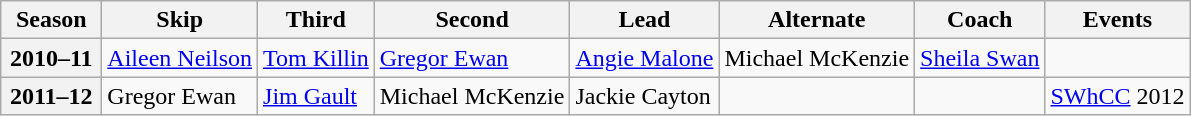<table class="wikitable">
<tr>
<th scope="col" width=60>Season</th>
<th scope="col">Skip</th>
<th scope="col">Third</th>
<th scope="col">Second</th>
<th scope="col">Lead</th>
<th scope="col">Alternate</th>
<th scope="col">Coach</th>
<th scope="col">Events</th>
</tr>
<tr>
<th scope="row">2010–11</th>
<td><a href='#'>Aileen Neilson</a></td>
<td><a href='#'>Tom Killin</a></td>
<td><a href='#'>Gregor Ewan</a></td>
<td><a href='#'>Angie Malone</a></td>
<td>Michael McKenzie</td>
<td><a href='#'>Sheila Swan</a></td>
<td> </td>
</tr>
<tr>
<th scope="row">2011–12</th>
<td>Gregor Ewan</td>
<td><a href='#'>Jim Gault</a></td>
<td>Michael McKenzie</td>
<td>Jackie Cayton</td>
<td></td>
<td></td>
<td><a href='#'>SWhCC</a> 2012 </td>
</tr>
</table>
